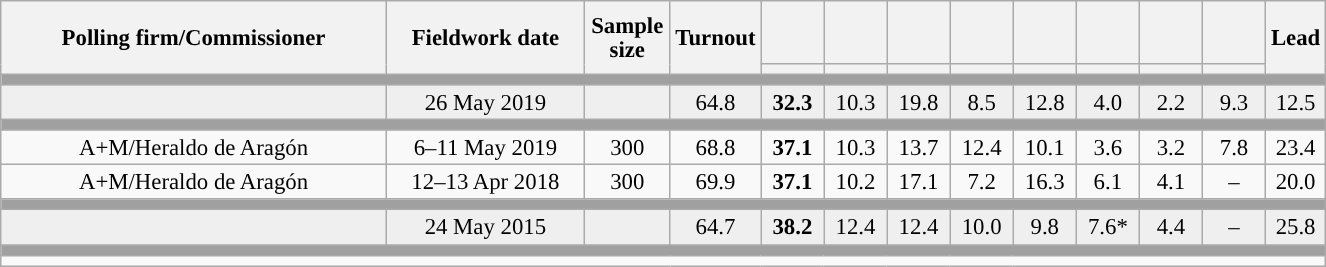<table class="wikitable collapsible collapsed" style="text-align:center; font-size:95%; line-height:16px;">
<tr style="height:42px;">
<th style="width:250px;" rowspan="2">Polling firm/Commissioner</th>
<th style="width:125px;" rowspan="2">Fieldwork date</th>
<th style="width:50px;" rowspan="2">Sample size</th>
<th style="width:45px;" rowspan="2">Turnout</th>
<th style="width:35px;"></th>
<th style="width:35px;"></th>
<th style="width:35px;"></th>
<th style="width:35px;"></th>
<th style="width:35px;"></th>
<th style="width:35px;"></th>
<th style="width:35px;"></th>
<th style="width:35px;"></th>
<th style="width:30px;" rowspan="2">Lead</th>
</tr>
<tr>
<th style="color:inherit;background:"></th>
<th style="color:inherit;background:"></th>
<th style="color:inherit;background:"></th>
<th style="color:inherit;background:"></th>
<th style="color:inherit;background:"></th>
<th style="color:inherit;background:"></th>
<th style="color:inherit;background:"></th>
<th style="color:inherit;background:"></th>
</tr>
<tr>
<td colspan="13" style="background:#A0A0A0"></td>
</tr>
<tr style="background:#EFEFEF;">
<td><strong></strong></td>
<td>26 May 2019</td>
<td></td>
<td>64.8</td>
<td><strong>32.3</strong><br></td>
<td>10.3<br></td>
<td>19.8<br></td>
<td>8.5<br></td>
<td>12.8<br></td>
<td>4.0<br></td>
<td>2.2<br></td>
<td>9.3<br></td>
<td style="background:">12.5</td>
</tr>
<tr>
<td colspan="13" style="background:#A0A0A0"></td>
</tr>
<tr>
<td>A+M/Heraldo de Aragón</td>
<td>6–11 May 2019</td>
<td>300</td>
<td>68.8</td>
<td><strong>37.1</strong><br></td>
<td>10.3<br></td>
<td>13.7<br></td>
<td>12.4<br></td>
<td>10.1<br></td>
<td>3.6<br></td>
<td>3.2<br></td>
<td>7.8<br></td>
<td style="background:">23.4</td>
</tr>
<tr>
<td>A+M/Heraldo de Aragón</td>
<td>12–13 Apr 2018</td>
<td>300</td>
<td>69.9</td>
<td><strong>37.1</strong><br></td>
<td>10.2<br></td>
<td>17.1<br></td>
<td>7.2<br></td>
<td>16.3<br></td>
<td>6.1<br></td>
<td>4.1<br></td>
<td>–</td>
<td style="background:">20.0</td>
</tr>
<tr>
<td colspan="13" style="background:#A0A0A0"></td>
</tr>
<tr style="background:#EFEFEF;">
<td><strong></strong></td>
<td>24 May 2015</td>
<td></td>
<td>64.7</td>
<td><strong>38.2</strong><br></td>
<td>12.4<br></td>
<td>12.4<br></td>
<td>10.0<br></td>
<td>9.8<br></td>
<td>7.6*<br></td>
<td>4.4<br></td>
<td>–</td>
<td style="background:">25.8</td>
</tr>
<tr>
<td colspan="13" style="background:#A0A0A0"></td>
</tr>
<tr>
<td align="left" colspan="13"></td>
</tr>
</table>
